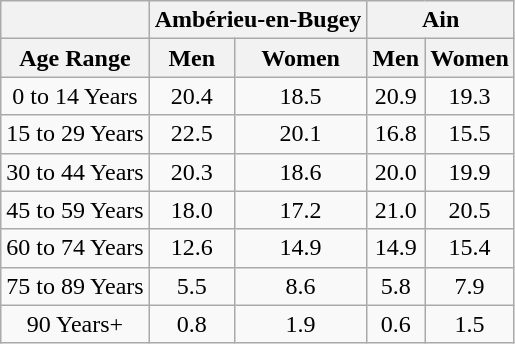<table class="wikitable" style="text-align:center;">
<tr>
<th></th>
<th colspan=2>Ambérieu-en-Bugey</th>
<th colspan=2>Ain</th>
</tr>
<tr>
<th>Age Range</th>
<th>Men</th>
<th>Women</th>
<th>Men</th>
<th>Women</th>
</tr>
<tr>
<td>0 to 14 Years</td>
<td>20.4</td>
<td>18.5</td>
<td>20.9</td>
<td>19.3</td>
</tr>
<tr>
<td>15 to 29 Years</td>
<td>22.5</td>
<td>20.1</td>
<td>16.8</td>
<td>15.5</td>
</tr>
<tr>
<td>30 to 44 Years</td>
<td>20.3</td>
<td>18.6</td>
<td>20.0</td>
<td>19.9</td>
</tr>
<tr>
<td>45 to 59 Years</td>
<td>18.0</td>
<td>17.2</td>
<td>21.0</td>
<td>20.5</td>
</tr>
<tr>
<td>60 to 74 Years</td>
<td>12.6</td>
<td>14.9</td>
<td>14.9</td>
<td>15.4</td>
</tr>
<tr>
<td>75 to 89 Years</td>
<td>5.5</td>
<td>8.6</td>
<td>5.8</td>
<td>7.9</td>
</tr>
<tr>
<td>90 Years+</td>
<td>0.8</td>
<td>1.9</td>
<td>0.6</td>
<td>1.5</td>
</tr>
</table>
